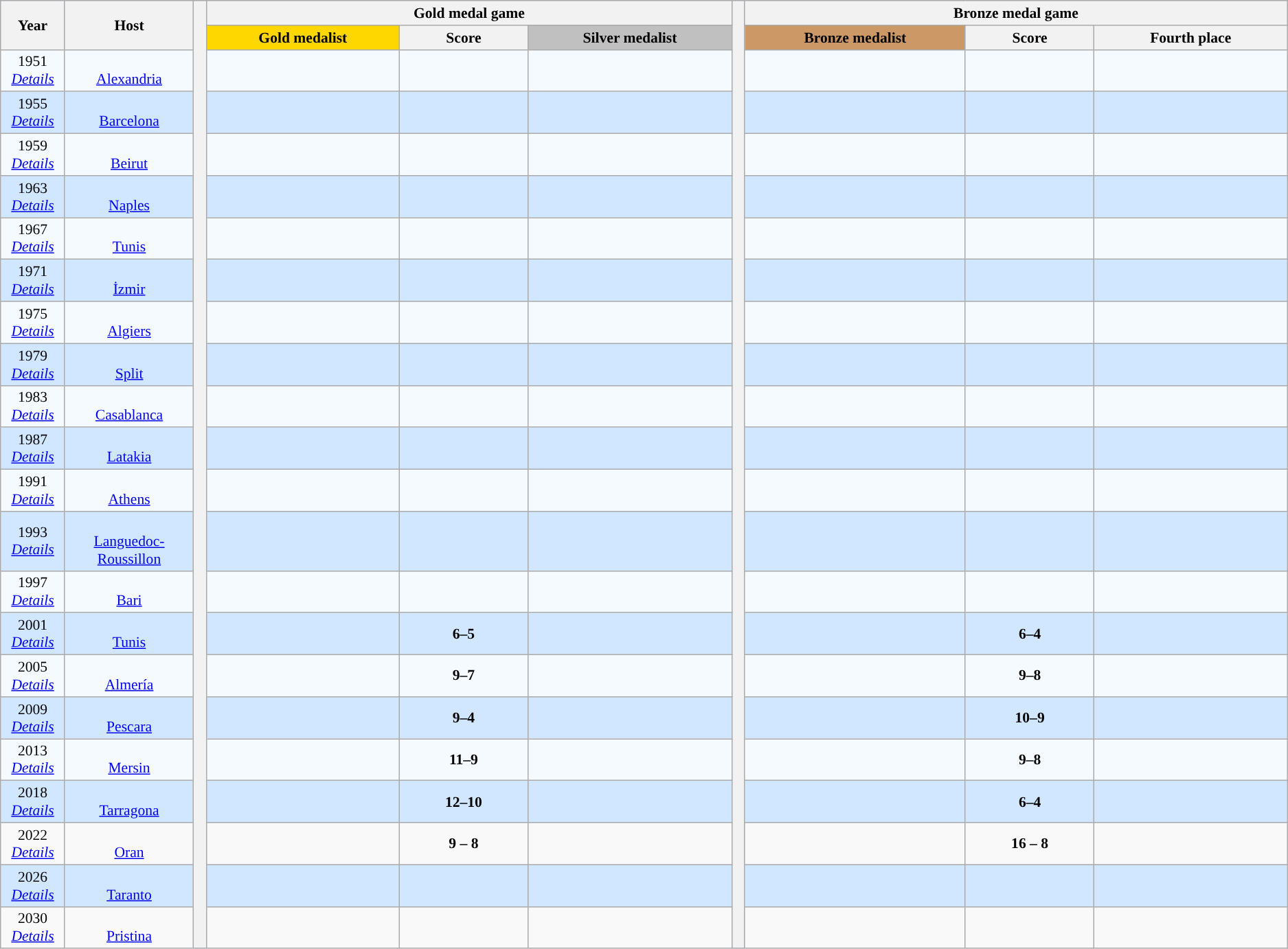<table class=wikitable style="text-align:center; font-size:90%;">
<tr bgcolor=#C1D8FF>
<th rowspan=2 width=5%>Year</th>
<th rowspan=2 width=10%>Host</th>
<th width=1% rowspan=23 bgcolor=ffffff></th>
<th colspan=3>Gold medal game</th>
<th width=1% rowspan=23 bgcolor=ffffff></th>
<th colspan=3>Bronze medal game</th>
</tr>
<tr bgcolor=#EFEFEF>
<th style="background:gold; width=15%"> Gold medalist</th>
<th width=10%>Score</th>
<th style="background:silver; width=15%"> Silver medalist</th>
<th style="background:#cc9966; width=15%"> Bronze medalist</th>
<th width=10%>Score</th>
<th width=15%>Fourth place</th>
</tr>
<tr bgcolor=#F5FAFF>
<td>1951<br><em><a href='#'>Details</a></em></td>
<td> <br><a href='#'>Alexandria</a></td>
<td><strong></strong></td>
<td></td>
<td></td>
<td></td>
<td></td>
<td></td>
</tr>
<tr bgcolor=#D0E7FF>
<td>1955<br><em><a href='#'>Details</a></em></td>
<td> <br><a href='#'>Barcelona</a></td>
<td><strong></strong></td>
<td></td>
<td></td>
<td></td>
<td></td>
<td></td>
</tr>
<tr bgcolor=#F5FAFF>
<td>1959<br><em><a href='#'>Details</a></em></td>
<td> <br><a href='#'>Beirut</a></td>
<td><strong></strong></td>
<td></td>
<td></td>
<td></td>
<td></td>
<td></td>
</tr>
<tr bgcolor=#D0E7FF>
<td>1963<br><em><a href='#'>Details</a></em></td>
<td> <br><a href='#'>Naples</a></td>
<td><strong></strong></td>
<td></td>
<td></td>
<td></td>
<td></td>
<td></td>
</tr>
<tr bgcolor=#F5FAFF>
<td>1967<br><em><a href='#'>Details</a></em></td>
<td> <br><a href='#'>Tunis</a></td>
<td><strong></strong></td>
<td></td>
<td></td>
<td></td>
<td></td>
<td></td>
</tr>
<tr bgcolor=#D0E7FF>
<td>1971<br><em><a href='#'>Details</a></em></td>
<td> <br><a href='#'>İzmir</a></td>
<td><strong></strong></td>
<td></td>
<td></td>
<td></td>
<td></td>
<td></td>
</tr>
<tr bgcolor=#F5FAFF>
<td>1975<br><em><a href='#'>Details</a></em></td>
<td> <br><a href='#'>Algiers</a></td>
<td><strong></strong></td>
<td></td>
<td></td>
<td></td>
<td></td>
<td></td>
</tr>
<tr bgcolor=#D0E7FF>
<td>1979<br><em><a href='#'>Details</a></em></td>
<td> <br><a href='#'>Split</a></td>
<td><strong></strong></td>
<td></td>
<td></td>
<td></td>
<td></td>
<td></td>
</tr>
<tr bgcolor=#F5FAFF>
<td>1983<br><em><a href='#'>Details</a></em></td>
<td> <br><a href='#'>Casablanca</a></td>
<td><strong></strong></td>
<td></td>
<td></td>
<td></td>
<td></td>
<td></td>
</tr>
<tr bgcolor=#D0E7FF>
<td>1987<br><em><a href='#'>Details</a></em></td>
<td> <br><a href='#'>Latakia</a></td>
<td><strong></strong></td>
<td></td>
<td></td>
<td></td>
<td></td>
<td></td>
</tr>
<tr bgcolor=#F5FAFF>
<td>1991<br><em><a href='#'>Details</a></em></td>
<td> <br><a href='#'>Athens</a></td>
<td><strong></strong></td>
<td></td>
<td></td>
<td></td>
<td></td>
<td></td>
</tr>
<tr bgcolor=#D0E7FF>
<td>1993<br><em><a href='#'>Details</a></em></td>
<td> <br><a href='#'>Languedoc-Roussillon</a></td>
<td><strong></strong></td>
<td></td>
<td></td>
<td></td>
<td></td>
<td></td>
</tr>
<tr bgcolor=#F5FAFF>
<td>1997<br><em><a href='#'>Details</a></em></td>
<td> <br><a href='#'>Bari</a></td>
<td><strong></strong></td>
<td></td>
<td></td>
<td></td>
<td></td>
<td></td>
</tr>
<tr bgcolor=#D0E7FF>
<td>2001<br><em><a href='#'>Details</a></em></td>
<td> <br><a href='#'>Tunis</a></td>
<td><strong></strong></td>
<td><strong>6–5</strong></td>
<td></td>
<td></td>
<td><strong>6–4</strong></td>
<td></td>
</tr>
<tr bgcolor=#F5FAFF>
<td>2005 <br> <em><a href='#'>Details</a></em></td>
<td> <br><a href='#'>Almería</a></td>
<td><strong></strong></td>
<td><strong>9–7</strong></td>
<td></td>
<td></td>
<td><strong>9–8</strong></td>
<td></td>
</tr>
<tr bgcolor=#D0E7FF>
<td>2009<br><em><a href='#'>Details</a></em></td>
<td> <br><a href='#'>Pescara</a></td>
<td><strong></strong></td>
<td><strong>9–4</strong></td>
<td></td>
<td></td>
<td><strong>10–9</strong></td>
<td></td>
</tr>
<tr bgcolor=#F5FAFF>
<td>2013 <br> <em><a href='#'>Details</a></em></td>
<td> <br><a href='#'>Mersin</a></td>
<td><strong></strong></td>
<td><strong>11–9</strong></td>
<td></td>
<td></td>
<td><strong>9–8</strong></td>
<td></td>
</tr>
<tr bgcolor=#D0E7FF>
<td>2018 <br> <em><a href='#'>Details</a></em></td>
<td> <br><a href='#'>Tarragona</a></td>
<td><strong></strong></td>
<td><strong>12–10</strong></td>
<td></td>
<td></td>
<td><strong>6–4</strong></td>
<td></td>
</tr>
<tr>
<td>2022 <br> <em><a href='#'>Details</a></em></td>
<td> <br><a href='#'>Oran</a></td>
<td><strong></strong></td>
<td><strong>9 – 8</strong></td>
<td></td>
<td></td>
<td><strong>16 – 8</strong></td>
<td></td>
</tr>
<tr bgcolor=#D0E7FF>
<td>2026 <br> <em><a href='#'>Details</a></em></td>
<td> <br><a href='#'>Taranto</a></td>
<td></td>
<td></td>
<td></td>
<td></td>
<td></td>
<td></td>
</tr>
<tr>
<td>2030 <br> <em><a href='#'>Details</a></em></td>
<td> <br><a href='#'>Pristina</a></td>
<td></td>
<td></td>
<td></td>
<td></td>
<td></td>
<td></td>
</tr>
</table>
